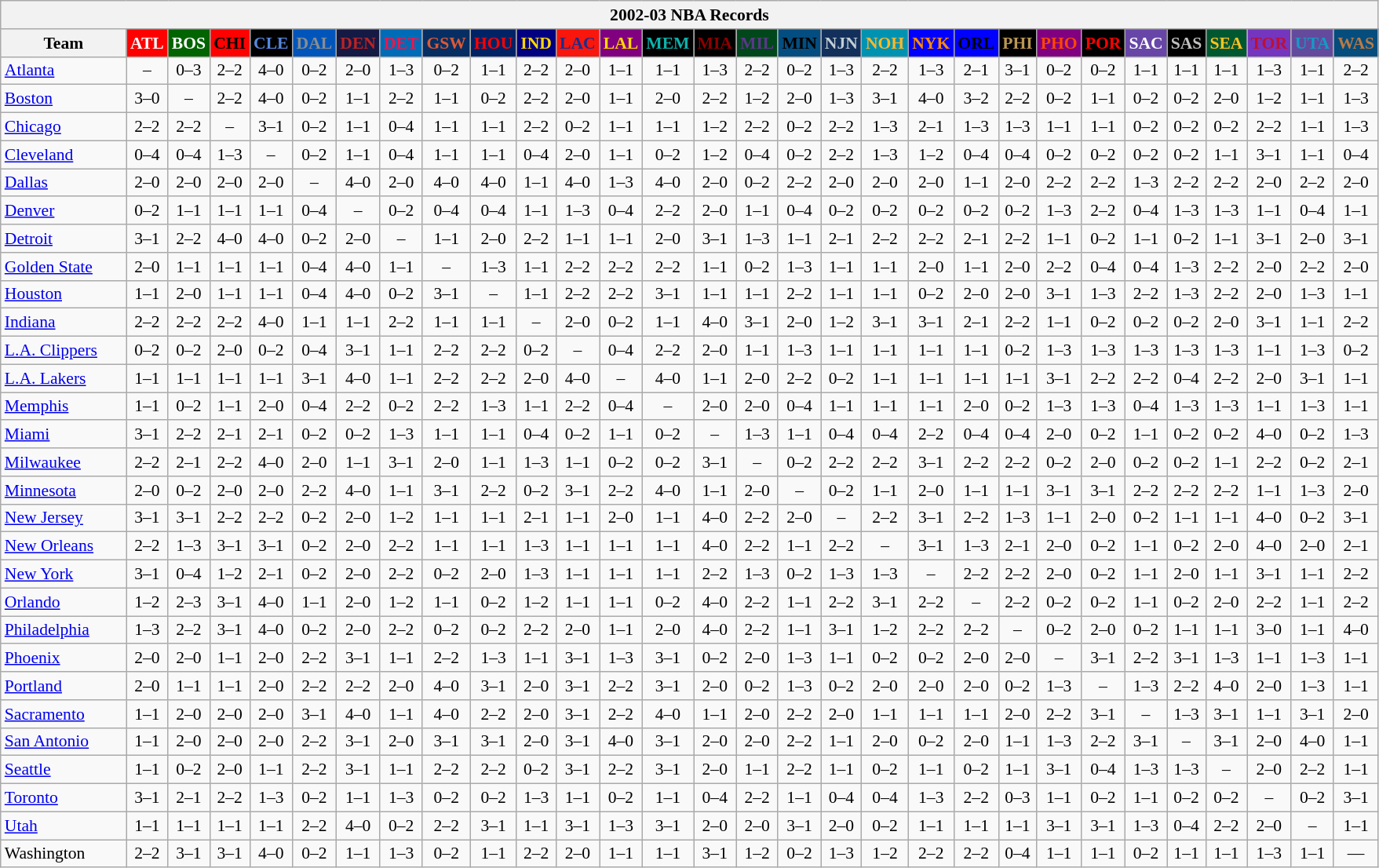<table class="wikitable" style="font-size:90%; text-align:center;">
<tr>
<th colspan=30>2002-03 NBA Records</th>
</tr>
<tr>
<th width=100>Team</th>
<th style="background:#FF0000;color:#FFFFFF;width=35">ATL</th>
<th style="background:#006400;color:#FFFFFF;width=35">BOS</th>
<th style="background:#FF0000;color:#000000;width=35">CHI</th>
<th style="background:#000000;color:#5787DC;width=35">CLE</th>
<th style="background:#0055BA;color:#898D8F;width=35">DAL</th>
<th style="background:#141A44;color:#BC2224;width=35">DEN</th>
<th style="background:#006BB7;color:#ED164B;width=35">DET</th>
<th style="background:#072E63;color:#DC5A34;width=35">GSW</th>
<th style="background:#002366;color:#FF0000;width=35">HOU</th>
<th style="background:#000080;color:#FFD700;width=35">IND</th>
<th style="background:#F9160D;color:#1A2E8B;width=35">LAC</th>
<th style="background:#800080;color:#FFD700;width=35">LAL</th>
<th style="background:#000000;color:#0CB2AC;width=35">MEM</th>
<th style="background:#000000;color:#8B0000;width=35">MIA</th>
<th style="background:#00471B;color:#5C378A;width=35">MIL</th>
<th style="background:#044D80;color:#000000;width=35">MIN</th>
<th style="background:#12305B;color:#C4CED4;width=35">NJN</th>
<th style="background:#0093B1;color:#FDB827;width=35">NOH</th>
<th style="background:#0000FF;color:#FF8C00;width=35">NYK</th>
<th style="background:#0000FF;color:#000000;width=35">ORL</th>
<th style="background:#000000;color:#BB9754;width=35">PHI</th>
<th style="background:#800080;color:#FF4500;width=35">PHO</th>
<th style="background:#000000;color:#FF0000;width=35">POR</th>
<th style="background:#6846A8;color:#FFFFFF;width=35">SAC</th>
<th style="background:#000000;color:#C0C0C0;width=35">SAS</th>
<th style="background:#005831;color:#FFC322;width=35">SEA</th>
<th style="background:#7436BF;color:#BE0F34;width=35">TOR</th>
<th style="background:#644A9C;color:#149BC7;width=35">UTA</th>
<th style="background:#044D7D;color:#BC7A44;width=35">WAS</th>
</tr>
<tr>
<td style="text-align:left;"><a href='#'>Atlanta</a></td>
<td>–</td>
<td>0–3</td>
<td>2–2</td>
<td>4–0</td>
<td>0–2</td>
<td>2–0</td>
<td>1–3</td>
<td>0–2</td>
<td>1–1</td>
<td>2–2</td>
<td>2–0</td>
<td>1–1</td>
<td>1–1</td>
<td>1–3</td>
<td>2–2</td>
<td>0–2</td>
<td>1–3</td>
<td>2–2</td>
<td>1–3</td>
<td>2–1</td>
<td>3–1</td>
<td>0–2</td>
<td>0–2</td>
<td>1–1</td>
<td>1–1</td>
<td>1–1</td>
<td>1–3</td>
<td>1–1</td>
<td>2–2</td>
</tr>
<tr>
<td style="text-align:left;"><a href='#'>Boston</a></td>
<td>3–0</td>
<td>–</td>
<td>2–2</td>
<td>4–0</td>
<td>0–2</td>
<td>1–1</td>
<td>2–2</td>
<td>1–1</td>
<td>0–2</td>
<td>2–2</td>
<td>2–0</td>
<td>1–1</td>
<td>2–0</td>
<td>2–2</td>
<td>1–2</td>
<td>2–0</td>
<td>1–3</td>
<td>3–1</td>
<td>4–0</td>
<td>3–2</td>
<td>2–2</td>
<td>0–2</td>
<td>1–1</td>
<td>0–2</td>
<td>0–2</td>
<td>2–0</td>
<td>1–2</td>
<td>1–1</td>
<td>1–3</td>
</tr>
<tr>
<td style="text-align:left;"><a href='#'>Chicago</a></td>
<td>2–2</td>
<td>2–2</td>
<td>–</td>
<td>3–1</td>
<td>0–2</td>
<td>1–1</td>
<td>0–4</td>
<td>1–1</td>
<td>1–1</td>
<td>2–2</td>
<td>0–2</td>
<td>1–1</td>
<td>1–1</td>
<td>1–2</td>
<td>2–2</td>
<td>0–2</td>
<td>2–2</td>
<td>1–3</td>
<td>2–1</td>
<td>1–3</td>
<td>1–3</td>
<td>1–1</td>
<td>1–1</td>
<td>0–2</td>
<td>0–2</td>
<td>0–2</td>
<td>2–2</td>
<td>1–1</td>
<td>1–3</td>
</tr>
<tr>
<td style="text-align:left;"><a href='#'>Cleveland</a></td>
<td>0–4</td>
<td>0–4</td>
<td>1–3</td>
<td>–</td>
<td>0–2</td>
<td>1–1</td>
<td>0–4</td>
<td>1–1</td>
<td>1–1</td>
<td>0–4</td>
<td>2–0</td>
<td>1–1</td>
<td>0–2</td>
<td>1–2</td>
<td>0–4</td>
<td>0–2</td>
<td>2–2</td>
<td>1–3</td>
<td>1–2</td>
<td>0–4</td>
<td>0–4</td>
<td>0–2</td>
<td>0–2</td>
<td>0–2</td>
<td>0–2</td>
<td>1–1</td>
<td>3–1</td>
<td>1–1</td>
<td>0–4</td>
</tr>
<tr>
<td style="text-align:left;"><a href='#'>Dallas</a></td>
<td>2–0</td>
<td>2–0</td>
<td>2–0</td>
<td>2–0</td>
<td>–</td>
<td>4–0</td>
<td>2–0</td>
<td>4–0</td>
<td>4–0</td>
<td>1–1</td>
<td>4–0</td>
<td>1–3</td>
<td>4–0</td>
<td>2–0</td>
<td>0–2</td>
<td>2–2</td>
<td>2–0</td>
<td>2–0</td>
<td>2–0</td>
<td>1–1</td>
<td>2–0</td>
<td>2–2</td>
<td>2–2</td>
<td>1–3</td>
<td>2–2</td>
<td>2–2</td>
<td>2–0</td>
<td>2–2</td>
<td>2–0</td>
</tr>
<tr>
<td style="text-align:left;"><a href='#'>Denver</a></td>
<td>0–2</td>
<td>1–1</td>
<td>1–1</td>
<td>1–1</td>
<td>0–4</td>
<td>–</td>
<td>0–2</td>
<td>0–4</td>
<td>0–4</td>
<td>1–1</td>
<td>1–3</td>
<td>0–4</td>
<td>2–2</td>
<td>2–0</td>
<td>1–1</td>
<td>0–4</td>
<td>0–2</td>
<td>0–2</td>
<td>0–2</td>
<td>0–2</td>
<td>0–2</td>
<td>1–3</td>
<td>2–2</td>
<td>0–4</td>
<td>1–3</td>
<td>1–3</td>
<td>1–1</td>
<td>0–4</td>
<td>1–1</td>
</tr>
<tr>
<td style="text-align:left;"><a href='#'>Detroit</a></td>
<td>3–1</td>
<td>2–2</td>
<td>4–0</td>
<td>4–0</td>
<td>0–2</td>
<td>2–0</td>
<td>–</td>
<td>1–1</td>
<td>2–0</td>
<td>2–2</td>
<td>1–1</td>
<td>1–1</td>
<td>2–0</td>
<td>3–1</td>
<td>1–3</td>
<td>1–1</td>
<td>2–1</td>
<td>2–2</td>
<td>2–2</td>
<td>2–1</td>
<td>2–2</td>
<td>1–1</td>
<td>0–2</td>
<td>1–1</td>
<td>0–2</td>
<td>1–1</td>
<td>3–1</td>
<td>2–0</td>
<td>3–1</td>
</tr>
<tr>
<td style="text-align:left;"><a href='#'>Golden State</a></td>
<td>2–0</td>
<td>1–1</td>
<td>1–1</td>
<td>1–1</td>
<td>0–4</td>
<td>4–0</td>
<td>1–1</td>
<td>–</td>
<td>1–3</td>
<td>1–1</td>
<td>2–2</td>
<td>2–2</td>
<td>2–2</td>
<td>1–1</td>
<td>0–2</td>
<td>1–3</td>
<td>1–1</td>
<td>1–1</td>
<td>2–0</td>
<td>1–1</td>
<td>2–0</td>
<td>2–2</td>
<td>0–4</td>
<td>0–4</td>
<td>1–3</td>
<td>2–2</td>
<td>2–0</td>
<td>2–2</td>
<td>2–0</td>
</tr>
<tr>
<td style="text-align:left;"><a href='#'>Houston</a></td>
<td>1–1</td>
<td>2–0</td>
<td>1–1</td>
<td>1–1</td>
<td>0–4</td>
<td>4–0</td>
<td>0–2</td>
<td>3–1</td>
<td>–</td>
<td>1–1</td>
<td>2–2</td>
<td>2–2</td>
<td>3–1</td>
<td>1–1</td>
<td>1–1</td>
<td>2–2</td>
<td>1–1</td>
<td>1–1</td>
<td>0–2</td>
<td>2–0</td>
<td>2–0</td>
<td>3–1</td>
<td>1–3</td>
<td>2–2</td>
<td>1–3</td>
<td>2–2</td>
<td>2–0</td>
<td>1–3</td>
<td>1–1</td>
</tr>
<tr>
<td style="text-align:left;"><a href='#'>Indiana</a></td>
<td>2–2</td>
<td>2–2</td>
<td>2–2</td>
<td>4–0</td>
<td>1–1</td>
<td>1–1</td>
<td>2–2</td>
<td>1–1</td>
<td>1–1</td>
<td>–</td>
<td>2–0</td>
<td>0–2</td>
<td>1–1</td>
<td>4–0</td>
<td>3–1</td>
<td>2–0</td>
<td>1–2</td>
<td>3–1</td>
<td>3–1</td>
<td>2–1</td>
<td>2–2</td>
<td>1–1</td>
<td>0–2</td>
<td>0–2</td>
<td>0–2</td>
<td>2–0</td>
<td>3–1</td>
<td>1–1</td>
<td>2–2</td>
</tr>
<tr>
<td style="text-align:left;"><a href='#'>L.A. Clippers</a></td>
<td>0–2</td>
<td>0–2</td>
<td>2–0</td>
<td>0–2</td>
<td>0–4</td>
<td>3–1</td>
<td>1–1</td>
<td>2–2</td>
<td>2–2</td>
<td>0–2</td>
<td>–</td>
<td>0–4</td>
<td>2–2</td>
<td>2–0</td>
<td>1–1</td>
<td>1–3</td>
<td>1–1</td>
<td>1–1</td>
<td>1–1</td>
<td>1–1</td>
<td>0–2</td>
<td>1–3</td>
<td>1–3</td>
<td>1–3</td>
<td>1–3</td>
<td>1–3</td>
<td>1–1</td>
<td>1–3</td>
<td>0–2</td>
</tr>
<tr>
<td style="text-align:left;"><a href='#'>L.A. Lakers</a></td>
<td>1–1</td>
<td>1–1</td>
<td>1–1</td>
<td>1–1</td>
<td>3–1</td>
<td>4–0</td>
<td>1–1</td>
<td>2–2</td>
<td>2–2</td>
<td>2–0</td>
<td>4–0</td>
<td>–</td>
<td>4–0</td>
<td>1–1</td>
<td>2–0</td>
<td>2–2</td>
<td>0–2</td>
<td>1–1</td>
<td>1–1</td>
<td>1–1</td>
<td>1–1</td>
<td>3–1</td>
<td>2–2</td>
<td>2–2</td>
<td>0–4</td>
<td>2–2</td>
<td>2–0</td>
<td>3–1</td>
<td>1–1</td>
</tr>
<tr>
<td style="text-align:left;"><a href='#'>Memphis</a></td>
<td>1–1</td>
<td>0–2</td>
<td>1–1</td>
<td>2–0</td>
<td>0–4</td>
<td>2–2</td>
<td>0–2</td>
<td>2–2</td>
<td>1–3</td>
<td>1–1</td>
<td>2–2</td>
<td>0–4</td>
<td>–</td>
<td>2–0</td>
<td>2–0</td>
<td>0–4</td>
<td>1–1</td>
<td>1–1</td>
<td>1–1</td>
<td>2–0</td>
<td>0–2</td>
<td>1–3</td>
<td>1–3</td>
<td>0–4</td>
<td>1–3</td>
<td>1–3</td>
<td>1–1</td>
<td>1–3</td>
<td>1–1</td>
</tr>
<tr>
<td style="text-align:left;"><a href='#'>Miami</a></td>
<td>3–1</td>
<td>2–2</td>
<td>2–1</td>
<td>2–1</td>
<td>0–2</td>
<td>0–2</td>
<td>1–3</td>
<td>1–1</td>
<td>1–1</td>
<td>0–4</td>
<td>0–2</td>
<td>1–1</td>
<td>0–2</td>
<td>–</td>
<td>1–3</td>
<td>1–1</td>
<td>0–4</td>
<td>0–4</td>
<td>2–2</td>
<td>0–4</td>
<td>0–4</td>
<td>2–0</td>
<td>0–2</td>
<td>1–1</td>
<td>0–2</td>
<td>0–2</td>
<td>4–0</td>
<td>0–2</td>
<td>1–3</td>
</tr>
<tr>
<td style="text-align:left;"><a href='#'>Milwaukee</a></td>
<td>2–2</td>
<td>2–1</td>
<td>2–2</td>
<td>4–0</td>
<td>2–0</td>
<td>1–1</td>
<td>3–1</td>
<td>2–0</td>
<td>1–1</td>
<td>1–3</td>
<td>1–1</td>
<td>0–2</td>
<td>0–2</td>
<td>3–1</td>
<td>–</td>
<td>0–2</td>
<td>2–2</td>
<td>2–2</td>
<td>3–1</td>
<td>2–2</td>
<td>2–2</td>
<td>0–2</td>
<td>2–0</td>
<td>0–2</td>
<td>0–2</td>
<td>1–1</td>
<td>2–2</td>
<td>0–2</td>
<td>2–1</td>
</tr>
<tr>
<td style="text-align:left;"><a href='#'>Minnesota</a></td>
<td>2–0</td>
<td>0–2</td>
<td>2–0</td>
<td>2–0</td>
<td>2–2</td>
<td>4–0</td>
<td>1–1</td>
<td>3–1</td>
<td>2–2</td>
<td>0–2</td>
<td>3–1</td>
<td>2–2</td>
<td>4–0</td>
<td>1–1</td>
<td>2–0</td>
<td>–</td>
<td>0–2</td>
<td>1–1</td>
<td>2–0</td>
<td>1–1</td>
<td>1–1</td>
<td>3–1</td>
<td>3–1</td>
<td>2–2</td>
<td>2–2</td>
<td>2–2</td>
<td>1–1</td>
<td>1–3</td>
<td>2–0</td>
</tr>
<tr>
<td style="text-align:left;"><a href='#'>New Jersey</a></td>
<td>3–1</td>
<td>3–1</td>
<td>2–2</td>
<td>2–2</td>
<td>0–2</td>
<td>2–0</td>
<td>1–2</td>
<td>1–1</td>
<td>1–1</td>
<td>2–1</td>
<td>1–1</td>
<td>2–0</td>
<td>1–1</td>
<td>4–0</td>
<td>2–2</td>
<td>2–0</td>
<td>–</td>
<td>2–2</td>
<td>3–1</td>
<td>2–2</td>
<td>1–3</td>
<td>1–1</td>
<td>2–0</td>
<td>0–2</td>
<td>1–1</td>
<td>1–1</td>
<td>4–0</td>
<td>0–2</td>
<td>3–1</td>
</tr>
<tr>
<td style="text-align:left;"><a href='#'>New Orleans</a></td>
<td>2–2</td>
<td>1–3</td>
<td>3–1</td>
<td>3–1</td>
<td>0–2</td>
<td>2–0</td>
<td>2–2</td>
<td>1–1</td>
<td>1–1</td>
<td>1–3</td>
<td>1–1</td>
<td>1–1</td>
<td>1–1</td>
<td>4–0</td>
<td>2–2</td>
<td>1–1</td>
<td>2–2</td>
<td>–</td>
<td>3–1</td>
<td>1–3</td>
<td>2–1</td>
<td>2–0</td>
<td>0–2</td>
<td>1–1</td>
<td>0–2</td>
<td>2–0</td>
<td>4–0</td>
<td>2–0</td>
<td>2–1</td>
</tr>
<tr>
<td style="text-align:left;"><a href='#'>New York</a></td>
<td>3–1</td>
<td>0–4</td>
<td>1–2</td>
<td>2–1</td>
<td>0–2</td>
<td>2–0</td>
<td>2–2</td>
<td>0–2</td>
<td>2–0</td>
<td>1–3</td>
<td>1–1</td>
<td>1–1</td>
<td>1–1</td>
<td>2–2</td>
<td>1–3</td>
<td>0–2</td>
<td>1–3</td>
<td>1–3</td>
<td>–</td>
<td>2–2</td>
<td>2–2</td>
<td>2–0</td>
<td>0–2</td>
<td>1–1</td>
<td>2–0</td>
<td>1–1</td>
<td>3–1</td>
<td>1–1</td>
<td>2–2</td>
</tr>
<tr>
<td style="text-align:left;"><a href='#'>Orlando</a></td>
<td>1–2</td>
<td>2–3</td>
<td>3–1</td>
<td>4–0</td>
<td>1–1</td>
<td>2–0</td>
<td>1–2</td>
<td>1–1</td>
<td>0–2</td>
<td>1–2</td>
<td>1–1</td>
<td>1–1</td>
<td>0–2</td>
<td>4–0</td>
<td>2–2</td>
<td>1–1</td>
<td>2–2</td>
<td>3–1</td>
<td>2–2</td>
<td>–</td>
<td>2–2</td>
<td>0–2</td>
<td>0–2</td>
<td>1–1</td>
<td>0–2</td>
<td>2–0</td>
<td>2–2</td>
<td>1–1</td>
<td>2–2</td>
</tr>
<tr>
<td style="text-align:left;"><a href='#'>Philadelphia</a></td>
<td>1–3</td>
<td>2–2</td>
<td>3–1</td>
<td>4–0</td>
<td>0–2</td>
<td>2–0</td>
<td>2–2</td>
<td>0–2</td>
<td>0–2</td>
<td>2–2</td>
<td>2–0</td>
<td>1–1</td>
<td>2–0</td>
<td>4–0</td>
<td>2–2</td>
<td>1–1</td>
<td>3–1</td>
<td>1–2</td>
<td>2–2</td>
<td>2–2</td>
<td>–</td>
<td>0–2</td>
<td>2–0</td>
<td>0–2</td>
<td>1–1</td>
<td>1–1</td>
<td>3–0</td>
<td>1–1</td>
<td>4–0</td>
</tr>
<tr>
<td style="text-align:left;"><a href='#'>Phoenix</a></td>
<td>2–0</td>
<td>2–0</td>
<td>1–1</td>
<td>2–0</td>
<td>2–2</td>
<td>3–1</td>
<td>1–1</td>
<td>2–2</td>
<td>1–3</td>
<td>1–1</td>
<td>3–1</td>
<td>1–3</td>
<td>3–1</td>
<td>0–2</td>
<td>2–0</td>
<td>1–3</td>
<td>1–1</td>
<td>0–2</td>
<td>0–2</td>
<td>2–0</td>
<td>2–0</td>
<td>–</td>
<td>3–1</td>
<td>2–2</td>
<td>3–1</td>
<td>1–3</td>
<td>1–1</td>
<td>1–3</td>
<td>1–1</td>
</tr>
<tr>
<td style="text-align:left;"><a href='#'>Portland</a></td>
<td>2–0</td>
<td>1–1</td>
<td>1–1</td>
<td>2–0</td>
<td>2–2</td>
<td>2–2</td>
<td>2–0</td>
<td>4–0</td>
<td>3–1</td>
<td>2–0</td>
<td>3–1</td>
<td>2–2</td>
<td>3–1</td>
<td>2–0</td>
<td>0–2</td>
<td>1–3</td>
<td>0–2</td>
<td>2–0</td>
<td>2–0</td>
<td>2–0</td>
<td>0–2</td>
<td>1–3</td>
<td>–</td>
<td>1–3</td>
<td>2–2</td>
<td>4–0</td>
<td>2–0</td>
<td>1–3</td>
<td>1–1</td>
</tr>
<tr>
<td style="text-align:left;"><a href='#'>Sacramento</a></td>
<td>1–1</td>
<td>2–0</td>
<td>2–0</td>
<td>2–0</td>
<td>3–1</td>
<td>4–0</td>
<td>1–1</td>
<td>4–0</td>
<td>2–2</td>
<td>2–0</td>
<td>3–1</td>
<td>2–2</td>
<td>4–0</td>
<td>1–1</td>
<td>2–0</td>
<td>2–2</td>
<td>2–0</td>
<td>1–1</td>
<td>1–1</td>
<td>1–1</td>
<td>2–0</td>
<td>2–2</td>
<td>3–1</td>
<td>–</td>
<td>1–3</td>
<td>3–1</td>
<td>1–1</td>
<td>3–1</td>
<td>2–0</td>
</tr>
<tr>
<td style="text-align:left;"><a href='#'>San Antonio</a></td>
<td>1–1</td>
<td>2–0</td>
<td>2–0</td>
<td>2–0</td>
<td>2–2</td>
<td>3–1</td>
<td>2–0</td>
<td>3–1</td>
<td>3–1</td>
<td>2–0</td>
<td>3–1</td>
<td>4–0</td>
<td>3–1</td>
<td>2–0</td>
<td>2–0</td>
<td>2–2</td>
<td>1–1</td>
<td>2–0</td>
<td>0–2</td>
<td>2–0</td>
<td>1–1</td>
<td>1–3</td>
<td>2–2</td>
<td>3–1</td>
<td>–</td>
<td>3–1</td>
<td>2–0</td>
<td>4–0</td>
<td>1–1</td>
</tr>
<tr>
<td style="text-align:left;"><a href='#'>Seattle</a></td>
<td>1–1</td>
<td>0–2</td>
<td>2–0</td>
<td>1–1</td>
<td>2–2</td>
<td>3–1</td>
<td>1–1</td>
<td>2–2</td>
<td>2–2</td>
<td>0–2</td>
<td>3–1</td>
<td>2–2</td>
<td>3–1</td>
<td>2–0</td>
<td>1–1</td>
<td>2–2</td>
<td>1–1</td>
<td>0–2</td>
<td>1–1</td>
<td>0–2</td>
<td>1–1</td>
<td>3–1</td>
<td>0–4</td>
<td>1–3</td>
<td>1–3</td>
<td>–</td>
<td>2–0</td>
<td>2–2</td>
<td>1–1</td>
</tr>
<tr>
<td style="text-align:left;"><a href='#'>Toronto</a></td>
<td>3–1</td>
<td>2–1</td>
<td>2–2</td>
<td>1–3</td>
<td>0–2</td>
<td>1–1</td>
<td>1–3</td>
<td>0–2</td>
<td>0–2</td>
<td>1–3</td>
<td>1–1</td>
<td>0–2</td>
<td>1–1</td>
<td>0–4</td>
<td>2–2</td>
<td>1–1</td>
<td>0–4</td>
<td>0–4</td>
<td>1–3</td>
<td>2–2</td>
<td>0–3</td>
<td>1–1</td>
<td>0–2</td>
<td>1–1</td>
<td>0–2</td>
<td>0–2</td>
<td>–</td>
<td>0–2</td>
<td>3–1</td>
</tr>
<tr>
<td style="text-align:left;"><a href='#'>Utah</a></td>
<td>1–1</td>
<td>1–1</td>
<td>1–1</td>
<td>1–1</td>
<td>2–2</td>
<td>4–0</td>
<td>0–2</td>
<td>2–2</td>
<td>3–1</td>
<td>1–1</td>
<td>3–1</td>
<td>1–3</td>
<td>3–1</td>
<td>2–0</td>
<td>2–0</td>
<td>3–1</td>
<td>2–0</td>
<td>0–2</td>
<td>1–1</td>
<td>1–1</td>
<td>1–1</td>
<td>3–1</td>
<td>3–1</td>
<td>1–3</td>
<td>0–4</td>
<td>2–2</td>
<td>2–0</td>
<td>–</td>
<td>1–1</td>
</tr>
<tr>
<td style="text-align:left;">Washington</td>
<td>2–2</td>
<td>3–1</td>
<td>3–1</td>
<td>4–0</td>
<td>0–2</td>
<td>1–1</td>
<td>1–3</td>
<td>0–2</td>
<td>1–1</td>
<td>2–2</td>
<td>2–0</td>
<td>1–1</td>
<td>1–1</td>
<td>3–1</td>
<td>1–2</td>
<td>0–2</td>
<td>1–3</td>
<td>1–2</td>
<td>2–2</td>
<td>2–2</td>
<td>0–4</td>
<td>1–1</td>
<td>1–1</td>
<td>0–2</td>
<td>1–1</td>
<td>1–1</td>
<td>1–3</td>
<td>1–1</td>
<td>—</td>
</tr>
</table>
